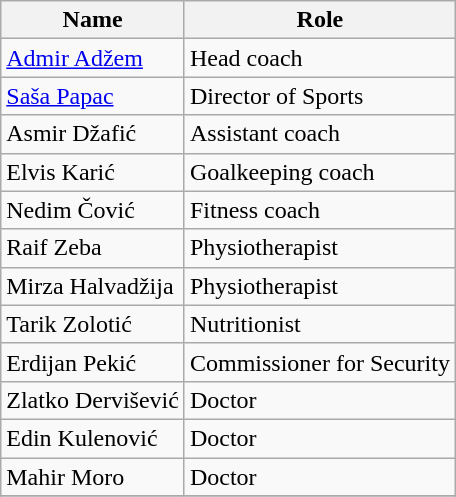<table class="wikitable">
<tr>
<th>Name</th>
<th>Role</th>
</tr>
<tr>
<td> <a href='#'>Admir Adžem</a></td>
<td>Head coach</td>
</tr>
<tr>
<td> <a href='#'>Saša Papac</a></td>
<td>Director of Sports</td>
</tr>
<tr>
<td> Asmir Džafić</td>
<td>Assistant coach</td>
</tr>
<tr>
<td> Elvis Karić</td>
<td>Goalkeeping coach</td>
</tr>
<tr>
<td> Nedim Čović</td>
<td>Fitness coach</td>
</tr>
<tr>
<td> Raif Zeba</td>
<td>Physiotherapist</td>
</tr>
<tr>
<td> Mirza Halvadžija</td>
<td>Physiotherapist</td>
</tr>
<tr>
<td> Tarik Zolotić</td>
<td>Nutritionist</td>
</tr>
<tr>
<td> Erdijan Pekić</td>
<td>Commissioner for Security</td>
</tr>
<tr>
<td> Zlatko Dervišević</td>
<td>Doctor</td>
</tr>
<tr>
<td> Edin Kulenović</td>
<td>Doctor</td>
</tr>
<tr>
<td> Mahir Moro</td>
<td>Doctor</td>
</tr>
<tr>
</tr>
</table>
